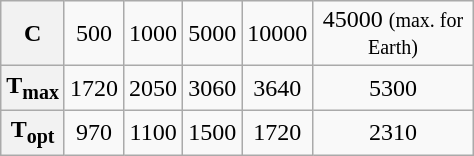<table class="wikitable floatright" style="text-align: center; width: 25%;">
<tr>
<th scope=row>C</th>
<td>500</td>
<td>1000</td>
<td>5000</td>
<td>10000</td>
<td>45000 <small>(max. for Earth)</small></td>
</tr>
<tr>
<th scope=row>T<sub>max</sub></th>
<td>1720</td>
<td>2050</td>
<td>3060</td>
<td>3640</td>
<td>5300</td>
</tr>
<tr>
<th scope=row>T<sub>opt</sub></th>
<td>970</td>
<td>1100</td>
<td>1500</td>
<td>1720</td>
<td>2310</td>
</tr>
</table>
